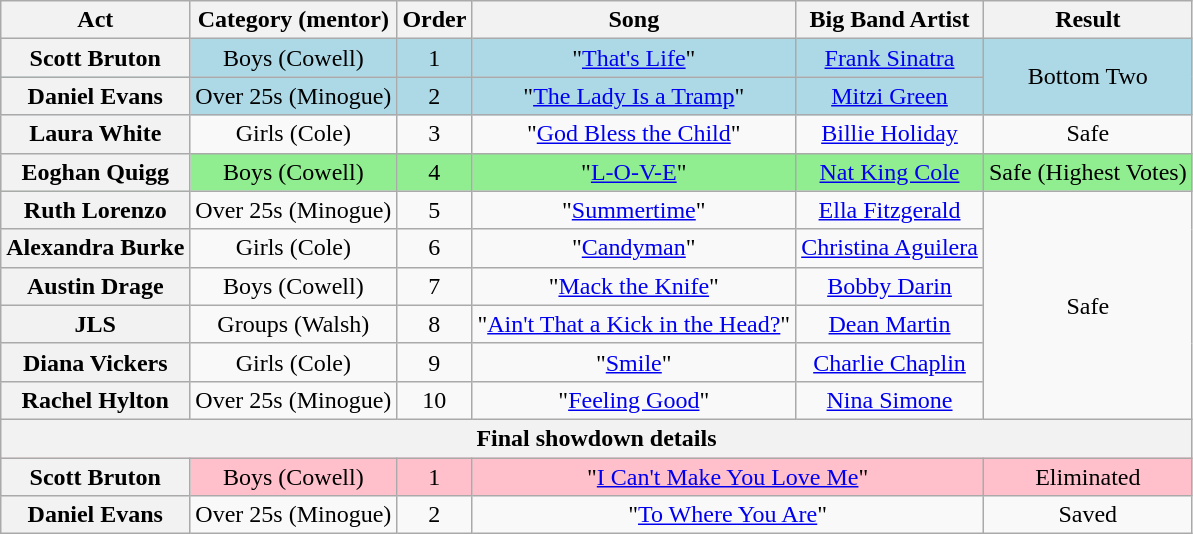<table class="wikitable plainrowheaders" style="text-align:center;">
<tr>
<th scope="col">Act</th>
<th scope="col">Category (mentor)</th>
<th scope="col">Order</th>
<th scope="col">Song</th>
<th scope="col">Big Band Artist</th>
<th scope="col">Result</th>
</tr>
<tr style="background: lightblue">
<th scope=row>Scott Bruton</th>
<td>Boys (Cowell)</td>
<td>1</td>
<td>"<a href='#'>That's Life</a>"</td>
<td><a href='#'>Frank Sinatra</a></td>
<td rowspan=2>Bottom Two</td>
</tr>
<tr style="background: lightblue">
<th scope=row>Daniel Evans</th>
<td>Over 25s (Minogue)</td>
<td>2</td>
<td>"<a href='#'>The Lady Is a Tramp</a>"</td>
<td><a href='#'>Mitzi Green</a></td>
</tr>
<tr>
<th scope=row>Laura White</th>
<td>Girls (Cole)</td>
<td>3</td>
<td>"<a href='#'>God Bless the Child</a>"</td>
<td><a href='#'>Billie Holiday</a></td>
<td>Safe</td>
</tr>
<tr style="background:lightgreen;">
<th scope=row>Eoghan Quigg</th>
<td>Boys (Cowell)</td>
<td>4</td>
<td>"<a href='#'>L-O-V-E</a>"</td>
<td><a href='#'>Nat King Cole</a></td>
<td>Safe (Highest Votes)</td>
</tr>
<tr>
<th scope=row>Ruth Lorenzo</th>
<td>Over 25s (Minogue)</td>
<td>5</td>
<td>"<a href='#'>Summertime</a>"</td>
<td><a href='#'>Ella Fitzgerald</a></td>
<td rowspan=6>Safe</td>
</tr>
<tr>
<th scope=row>Alexandra Burke</th>
<td>Girls (Cole)</td>
<td>6</td>
<td>"<a href='#'>Candyman</a>"</td>
<td><a href='#'>Christina Aguilera</a></td>
</tr>
<tr>
<th scope=row>Austin Drage</th>
<td>Boys (Cowell)</td>
<td>7</td>
<td>"<a href='#'>Mack the Knife</a>"</td>
<td><a href='#'>Bobby Darin</a></td>
</tr>
<tr>
<th scope=row>JLS</th>
<td>Groups (Walsh)</td>
<td>8</td>
<td>"<a href='#'>Ain't That a Kick in the Head?</a>"</td>
<td><a href='#'>Dean Martin</a></td>
</tr>
<tr>
<th scope=row>Diana Vickers</th>
<td>Girls (Cole)</td>
<td>9</td>
<td>"<a href='#'>Smile</a>"</td>
<td><a href='#'>Charlie Chaplin</a></td>
</tr>
<tr>
<th scope=row>Rachel Hylton</th>
<td>Over 25s (Minogue)</td>
<td>10</td>
<td>"<a href='#'>Feeling Good</a>"</td>
<td><a href='#'>Nina Simone</a></td>
</tr>
<tr>
<th colspan="6">Final showdown details</th>
</tr>
<tr style="background: pink">
<th scope=row>Scott Bruton</th>
<td>Boys (Cowell)</td>
<td>1</td>
<td colspan=2>"<a href='#'>I Can't Make You Love Me</a>"</td>
<td>Eliminated</td>
</tr>
<tr>
<th scope=row>Daniel Evans</th>
<td>Over 25s (Minogue)</td>
<td>2</td>
<td colspan=2>"<a href='#'>To Where You Are</a>"</td>
<td>Saved</td>
</tr>
</table>
